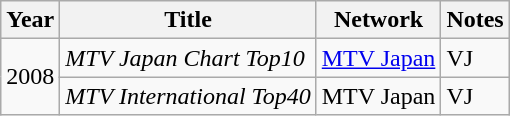<table class="wikitable">
<tr>
<th>Year</th>
<th>Title</th>
<th>Network</th>
<th>Notes</th>
</tr>
<tr>
<td rowspan="2">2008</td>
<td><em>MTV Japan Chart Top10</em></td>
<td><a href='#'>MTV Japan</a></td>
<td>VJ</td>
</tr>
<tr>
<td><em>MTV International Top40</em></td>
<td>MTV Japan</td>
<td>VJ</td>
</tr>
</table>
